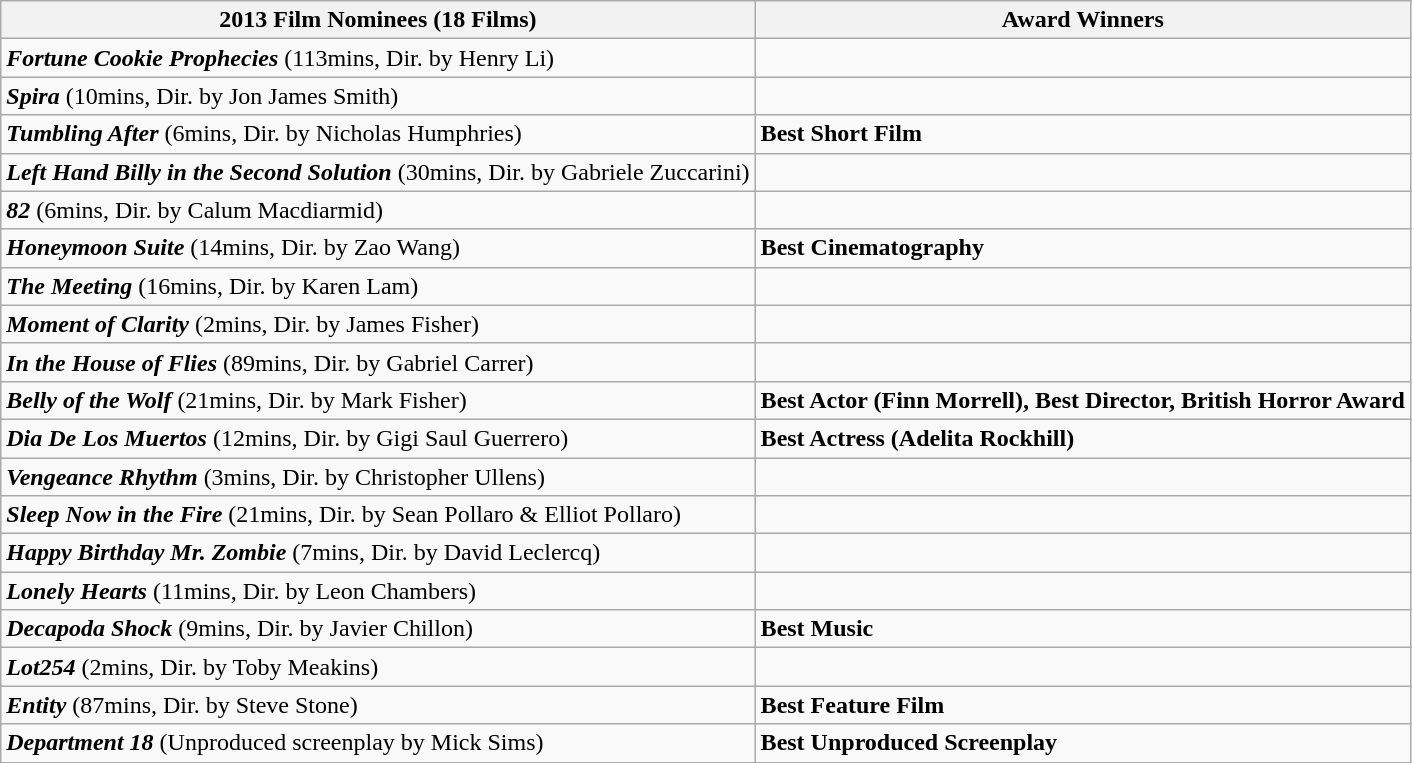<table class="wikitable mw-collapsible mw-collapsed">
<tr>
<th>2013 Film Nominees (18 Films)</th>
<th>Award Winners</th>
</tr>
<tr>
<td><strong><em>Fortune Cookie Prophecies</em></strong> (113mins, Dir. by Henry Li)</td>
<td></td>
</tr>
<tr>
<td><strong><em>Spira</em></strong> (10mins, Dir. by Jon James Smith)</td>
<td></td>
</tr>
<tr>
<td><strong><em>Tumbling After</em></strong> (6mins, Dir. by Nicholas Humphries)</td>
<td><strong>Best Short Film</strong></td>
</tr>
<tr>
<td><strong><em>Left Hand Billy in the Second Solution</em></strong> (30mins, Dir. by Gabriele Zuccarini)</td>
<td></td>
</tr>
<tr>
<td><strong><em>82</em></strong> (6mins, Dir. by Calum Macdiarmid)</td>
<td></td>
</tr>
<tr>
<td><strong><em>Honeymoon Suite</em></strong> (14mins, Dir. by Zao Wang)</td>
<td><strong>Best Cinematography</strong></td>
</tr>
<tr>
<td><strong><em>The Meeting</em></strong> (16mins, Dir. by Karen Lam)</td>
<td></td>
</tr>
<tr>
<td><strong><em>Moment of Clarity</em></strong> (2mins, Dir. by James Fisher)</td>
<td></td>
</tr>
<tr>
<td><strong><em>In the House of Flies</em></strong> (89mins, Dir. by Gabriel Carrer)</td>
<td></td>
</tr>
<tr>
<td><strong><em>Belly of the Wolf</em></strong> (21mins, Dir. by Mark Fisher)</td>
<td><strong>Best Actor (Finn Morrell), Best Director, British Horror Award</strong></td>
</tr>
<tr>
<td><strong><em>Dia De Los Muertos</em></strong> (12mins, Dir. by Gigi Saul Guerrero)</td>
<td><strong>Best Actress (Adelita Rockhill)</strong></td>
</tr>
<tr>
<td><strong><em>Vengeance Rhythm</em></strong> (3mins, Dir. by Christopher Ullens)</td>
<td></td>
</tr>
<tr>
<td><strong><em>Sleep Now in the Fire</em></strong> (21mins, Dir. by Sean Pollaro &  Elliot Pollaro)</td>
<td></td>
</tr>
<tr>
<td><strong><em>Happy Birthday Mr. Zombie</em></strong> (7mins, Dir. by David Leclercq)</td>
<td></td>
</tr>
<tr>
<td><strong><em>Lonely Hearts</em></strong> (11mins, Dir. by Leon Chambers)</td>
<td></td>
</tr>
<tr>
<td><strong><em>Decapoda Shock</em></strong> (9mins, Dir. by Javier Chillon)</td>
<td><strong>Best Music</strong></td>
</tr>
<tr>
<td><strong><em>Lot254</em></strong> (2mins, Dir. by Toby Meakins)</td>
<td></td>
</tr>
<tr>
<td><strong><em>Entity</em></strong> (87mins, Dir. by Steve Stone)</td>
<td><strong>Best Feature Film</strong></td>
</tr>
<tr>
<td><strong><em>Department 18</em></strong> (Unproduced screenplay by Mick Sims)</td>
<td><strong>Best Unproduced Screenplay</strong></td>
</tr>
</table>
